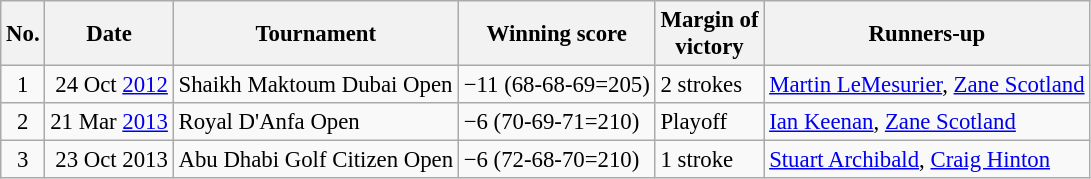<table class="wikitable" style="font-size:95%;">
<tr>
<th>No.</th>
<th>Date</th>
<th>Tournament</th>
<th>Winning score</th>
<th>Margin of<br>victory</th>
<th>Runners-up</th>
</tr>
<tr>
<td align=center>1</td>
<td align=right>24 Oct <a href='#'>2012</a></td>
<td>Shaikh Maktoum Dubai Open</td>
<td>−11 (68-68-69=205)</td>
<td>2 strokes</td>
<td> <a href='#'>Martin LeMesurier</a>,  <a href='#'>Zane Scotland</a></td>
</tr>
<tr>
<td align=center>2</td>
<td align=right>21 Mar <a href='#'>2013</a></td>
<td>Royal D'Anfa Open</td>
<td>−6 (70-69-71=210)</td>
<td>Playoff</td>
<td> <a href='#'>Ian Keenan</a>,  <a href='#'>Zane Scotland</a></td>
</tr>
<tr>
<td align=center>3</td>
<td align=right>23 Oct 2013</td>
<td>Abu Dhabi Golf Citizen Open</td>
<td>−6 (72-68-70=210)</td>
<td>1 stroke</td>
<td> <a href='#'>Stuart Archibald</a>,  <a href='#'>Craig Hinton</a></td>
</tr>
</table>
